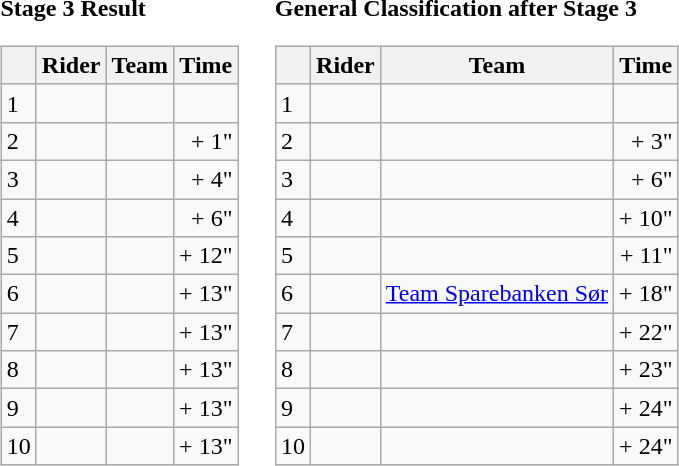<table>
<tr>
<td><strong>Stage 3 Result</strong><br><table class="wikitable">
<tr>
<th></th>
<th>Rider</th>
<th>Team</th>
<th>Time</th>
</tr>
<tr>
<td>1</td>
<td></td>
<td></td>
<td align="right"></td>
</tr>
<tr>
<td>2</td>
<td></td>
<td></td>
<td align="right">+ 1"</td>
</tr>
<tr>
<td>3</td>
<td></td>
<td></td>
<td align="right">+ 4"</td>
</tr>
<tr>
<td>4</td>
<td></td>
<td></td>
<td align="right">+ 6"</td>
</tr>
<tr>
<td>5</td>
<td></td>
<td></td>
<td align="right">+ 12"</td>
</tr>
<tr>
<td>6</td>
<td></td>
<td></td>
<td align="right">+ 13"</td>
</tr>
<tr>
<td>7</td>
<td></td>
<td></td>
<td align="right">+ 13"</td>
</tr>
<tr>
<td>8</td>
<td> </td>
<td></td>
<td align="right">+ 13"</td>
</tr>
<tr>
<td>9</td>
<td></td>
<td></td>
<td align="right">+ 13"</td>
</tr>
<tr>
<td>10</td>
<td></td>
<td></td>
<td align="right">+ 13"</td>
</tr>
</table>
</td>
<td></td>
<td><strong>General Classification after Stage 3</strong><br><table class="wikitable">
<tr>
<th></th>
<th>Rider</th>
<th>Team</th>
<th>Time</th>
</tr>
<tr>
<td>1</td>
<td> </td>
<td></td>
<td align="right"></td>
</tr>
<tr>
<td>2</td>
<td></td>
<td></td>
<td align="right">+ 3"</td>
</tr>
<tr>
<td>3</td>
<td></td>
<td></td>
<td align="right">+ 6"</td>
</tr>
<tr>
<td>4</td>
<td> </td>
<td></td>
<td align="right">+ 10"</td>
</tr>
<tr>
<td>5</td>
<td> </td>
<td></td>
<td align="right">+ 11"</td>
</tr>
<tr>
<td>6</td>
<td></td>
<td><a href='#'>Team Sparebanken Sør</a></td>
<td align="right">+ 18"</td>
</tr>
<tr>
<td>7</td>
<td></td>
<td></td>
<td align="right">+ 22"</td>
</tr>
<tr>
<td>8</td>
<td></td>
<td></td>
<td align="right">+ 23"</td>
</tr>
<tr>
<td>9</td>
<td></td>
<td></td>
<td align="right">+ 24"</td>
</tr>
<tr>
<td>10</td>
<td></td>
<td></td>
<td align="right">+ 24"</td>
</tr>
</table>
</td>
</tr>
</table>
